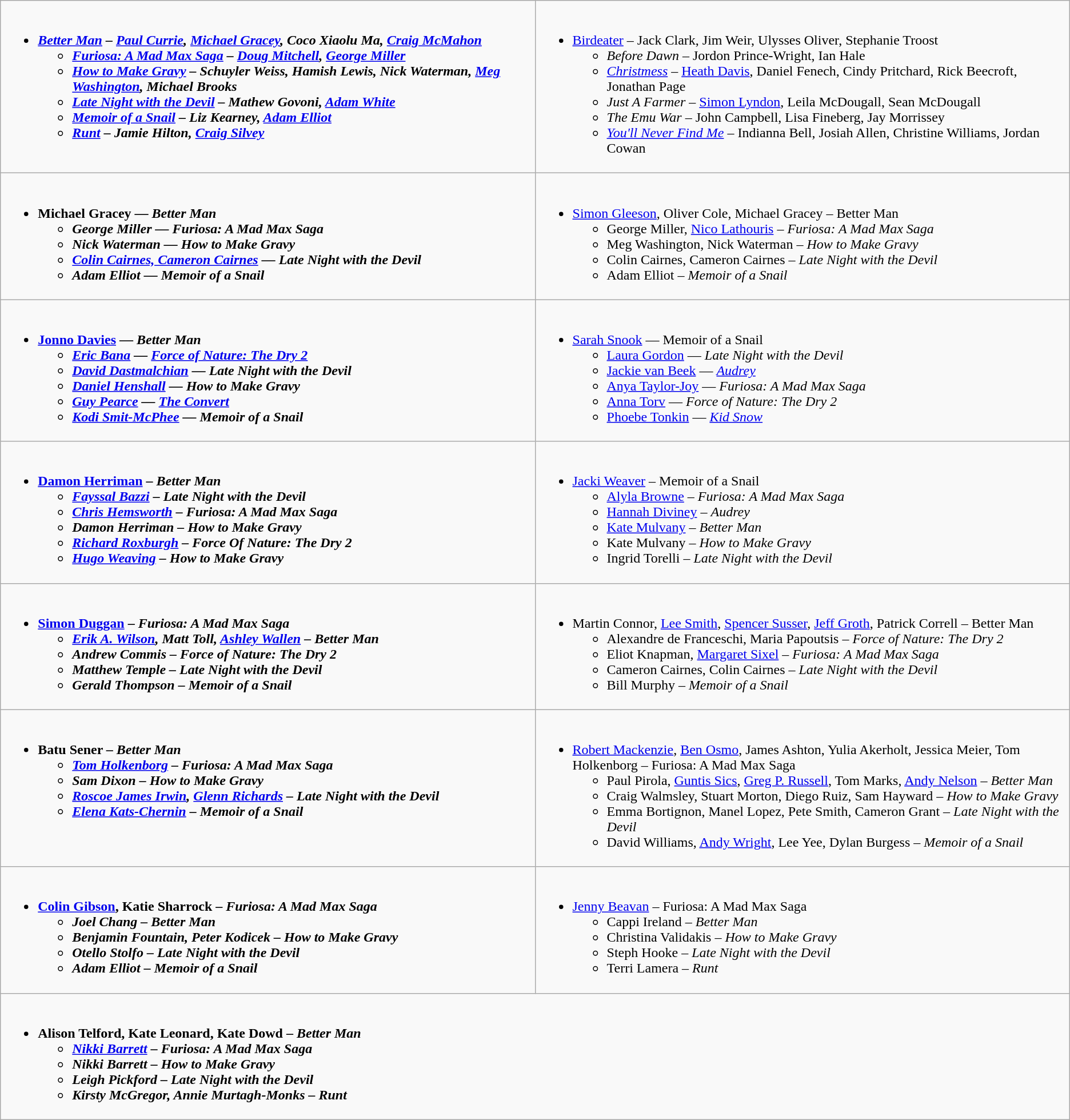<table class="wikitable" style="width=">
<tr>
<td valign="top" width="50%"><br><ul><li><strong><em><a href='#'>Better Man</a><em> – <a href='#'>Paul Currie</a>, <a href='#'>Michael Gracey</a>, Coco Xiaolu Ma, <a href='#'>Craig McMahon</a><strong><ul><li></em><a href='#'>Furiosa: A Mad Max Saga</a><em> – <a href='#'>Doug Mitchell</a>, <a href='#'>George Miller</a></li><li></em><a href='#'>How to Make Gravy</a><em> – Schuyler Weiss, Hamish Lewis, Nick Waterman, <a href='#'>Meg Washington</a>, Michael Brooks</li><li></em><a href='#'>Late Night with the Devil</a><em> – Mathew Govoni, <a href='#'>Adam White</a></li><li></em><a href='#'>Memoir of a Snail</a><em> – Liz Kearney, <a href='#'>Adam Elliot</a></li><li></em><a href='#'>Runt</a><em> – Jamie Hilton, <a href='#'>Craig Silvey</a></li></ul></li></ul></td>
<td valign="top" width="50%"><br><ul><li></em></strong><a href='#'>Birdeater</a></em> – Jack Clark, Jim Weir, Ulysses Oliver, Stephanie Troost</strong><ul><li><em>Before Dawn</em> – Jordon Prince-Wright, Ian Hale</li><li><em><a href='#'>Christmess</a></em> – <a href='#'>Heath Davis</a>, Daniel Fenech, Cindy Pritchard, Rick Beecroft, Jonathan Page</li><li><em>Just A Farmer</em> – <a href='#'>Simon Lyndon</a>, Leila McDougall, Sean McDougall</li><li><em>The Emu War</em> – John Campbell, Lisa Fineberg, Jay Morrissey</li><li><em><a href='#'>You'll Never Find Me</a></em> – Indianna Bell, Josiah Allen, Christine Williams, Jordan Cowan</li></ul></li></ul></td>
</tr>
<tr>
<td valign="top" width="50%"><br><ul><li><strong>Michael Gracey — <em>Better Man<strong><em><ul><li>George Miller — </em>Furiosa: A Mad Max Saga<em></li><li>Nick Waterman — </em>How to Make Gravy<em></li><li><a href='#'>Colin Cairnes, Cameron Cairnes</a> — </em>Late Night with the Devil<em></li><li>Adam Elliot — </em>Memoir of a Snail<em></li></ul></li></ul></td>
<td valign="top" width="50%"><br><ul><li></strong><a href='#'>Simon Gleeson</a>, Oliver Cole, Michael Gracey – </em>Better Man</em></strong><ul><li>George Miller, <a href='#'>Nico Lathouris</a> – <em>Furiosa: A Mad Max Saga</em></li><li>Meg Washington, Nick Waterman – <em>How to Make Gravy</em></li><li>Colin Cairnes, Cameron Cairnes – <em>Late Night with the Devil</em></li><li>Adam Elliot – <em>Memoir of a Snail</em></li></ul></li></ul></td>
</tr>
<tr>
<td valign="top" width="50%"><br><ul><li><strong><a href='#'>Jonno Davies</a> — <em>Better Man<strong><em><ul><li><a href='#'>Eric Bana</a> — </em><a href='#'>Force of Nature: The Dry 2</a><em></li><li><a href='#'>David Dastmalchian</a> — </em>Late Night with the Devil<em></li><li><a href='#'>Daniel Henshall</a> — </em>How to Make Gravy<em></li><li><a href='#'>Guy Pearce</a> — </em><a href='#'>The Convert</a><em></li><li><a href='#'>Kodi Smit-McPhee</a> — </em>Memoir of a Snail<em></li></ul></li></ul></td>
<td valign="top" width="50%"><br><ul><li></strong><a href='#'>Sarah Snook</a> — </em>Memoir of a Snail</em></strong><ul><li><a href='#'>Laura Gordon</a> — <em>Late Night with the Devil</em></li><li><a href='#'>Jackie van Beek</a> — <em><a href='#'>Audrey</a></em></li><li><a href='#'>Anya Taylor-Joy</a> — <em>Furiosa: A Mad Max Saga</em></li><li><a href='#'>Anna Torv</a> — <em>Force of Nature: The Dry 2</em></li><li><a href='#'>Phoebe Tonkin</a> — <em><a href='#'>Kid Snow</a></em></li></ul></li></ul></td>
</tr>
<tr>
<td valign="top" width="50%"><br><ul><li><strong><a href='#'>Damon Herriman</a> – <em>Better Man<strong><em><ul><li><a href='#'>Fayssal Bazzi</a> – </em>Late Night with the Devil<em></li><li><a href='#'>Chris Hemsworth</a> – </em>Furiosa: A Mad Max Saga<em></li><li>Damon Herriman – </em>How to Make Gravy<em></li><li><a href='#'>Richard Roxburgh</a> – </em>Force Of Nature: The Dry 2<em></li><li><a href='#'>Hugo Weaving</a> – </em>How to Make Gravy<em></li></ul></li></ul></td>
<td valign="top" width="50%"><br><ul><li></strong><a href='#'>Jacki Weaver</a> – </em>Memoir of a Snail</em></strong><ul><li><a href='#'>Alyla Browne</a> – <em>Furiosa: A Mad Max Saga</em></li><li><a href='#'>Hannah Diviney</a> – <em>Audrey</em></li><li><a href='#'>Kate Mulvany</a> – <em>Better Man</em></li><li>Kate Mulvany – <em>How to Make Gravy</em></li><li>Ingrid Torelli – <em>Late Night with the Devil</em></li></ul></li></ul></td>
</tr>
<tr>
<td valign="top" width="50%"><br><ul><li><strong><a href='#'>Simon Duggan</a> – <em>Furiosa: A Mad Max Saga<strong><em><ul><li><a href='#'>Erik A. Wilson</a>, Matt Toll, <a href='#'>Ashley Wallen</a> – </em>Better Man<em></li><li>Andrew Commis – </em>Force of Nature: The Dry 2<em></li><li>Matthew Temple – </em>Late Night with the Devil<em></li><li>Gerald Thompson – </em>Memoir of a Snail<em></li></ul></li></ul></td>
<td valign="top" width="50%"><br><ul><li></strong>Martin Connor, <a href='#'>Lee Smith</a>, <a href='#'>Spencer Susser</a>, <a href='#'>Jeff Groth</a>, Patrick Correll – </em>Better Man</em></strong><ul><li>Alexandre de Franceschi, Maria Papoutsis – <em>Force of Nature: The Dry 2</em></li><li>Eliot Knapman, <a href='#'>Margaret Sixel</a> – <em>Furiosa: A Mad Max Saga</em></li><li>Cameron Cairnes, Colin Cairnes – <em>Late Night with the Devil</em></li><li>Bill Murphy – <em>Memoir of a Snail</em></li></ul></li></ul></td>
</tr>
<tr>
<td valign="top" width="50%"><br><ul><li><strong>Batu Sener – <em>Better Man<strong><em><ul><li><a href='#'>Tom Holkenborg</a> – </em>Furiosa: A Mad Max Saga<em></li><li>Sam Dixon – </em>How to Make Gravy<em></li><li><a href='#'>Roscoe James Irwin</a>, <a href='#'>Glenn Richards</a> – </em>Late Night with the Devil<em></li><li><a href='#'>Elena Kats-Chernin</a> – </em>Memoir of a Snail<em></li></ul></li></ul></td>
<td valign="top" width="50%"><br><ul><li></strong><a href='#'>Robert Mackenzie</a>, <a href='#'>Ben Osmo</a>, James Ashton, Yulia Akerholt, Jessica Meier, Tom Holkenborg – </em>Furiosa: A Mad Max Saga</em></strong><ul><li>Paul Pirola, <a href='#'>Guntis Sics</a>, <a href='#'>Greg P. Russell</a>, Tom Marks, <a href='#'>Andy Nelson</a> – <em>Better Man</em></li><li>Craig Walmsley, Stuart Morton, Diego Ruiz, Sam Hayward – <em>How to Make Gravy</em></li><li>Emma Bortignon, Manel Lopez, Pete Smith, Cameron Grant – <em>Late Night with the Devil</em></li><li>David Williams, <a href='#'>Andy Wright</a>, Lee Yee, Dylan Burgess – <em>Memoir of a Snail</em></li></ul></li></ul></td>
</tr>
<tr>
<td valign="top" width="50%"><br><ul><li><strong><a href='#'>Colin Gibson</a>, Katie Sharrock – <em>Furiosa: A Mad Max Saga<strong><em><ul><li>Joel Chang – </em>Better Man<em></li><li>Benjamin Fountain, Peter Kodicek – </em>How to Make Gravy<em></li><li>Otello Stolfo – </em>Late Night with the Devil<em></li><li>Adam Elliot – </em>Memoir of a Snail<em></li></ul></li></ul></td>
<td valign="top" width="50%"><br><ul><li></strong><a href='#'>Jenny Beavan</a> – </em>Furiosa: A Mad Max Saga</em></strong><ul><li>Cappi Ireland – <em>Better Man</em></li><li>Christina Validakis – <em>How to Make Gravy</em></li><li>Steph Hooke – <em>Late Night with the Devil</em></li><li>Terri Lamera – <em>Runt</em></li></ul></li></ul></td>
</tr>
<tr>
<td valign="top" width="50%" colspan="2"><br><ul><li><strong>Alison Telford, Kate Leonard, Kate Dowd – <em>Better Man<strong><em><ul><li><a href='#'>Nikki Barrett</a> – </em>Furiosa: A Mad Max Saga<em></li><li>Nikki Barrett – </em>How to Make Gravy<em></li><li>Leigh Pickford – </em>Late Night with the Devil<em></li><li>Kirsty McGregor, Annie Murtagh-Monks – </em>Runt<em></li></ul></li></ul></td>
</tr>
</table>
